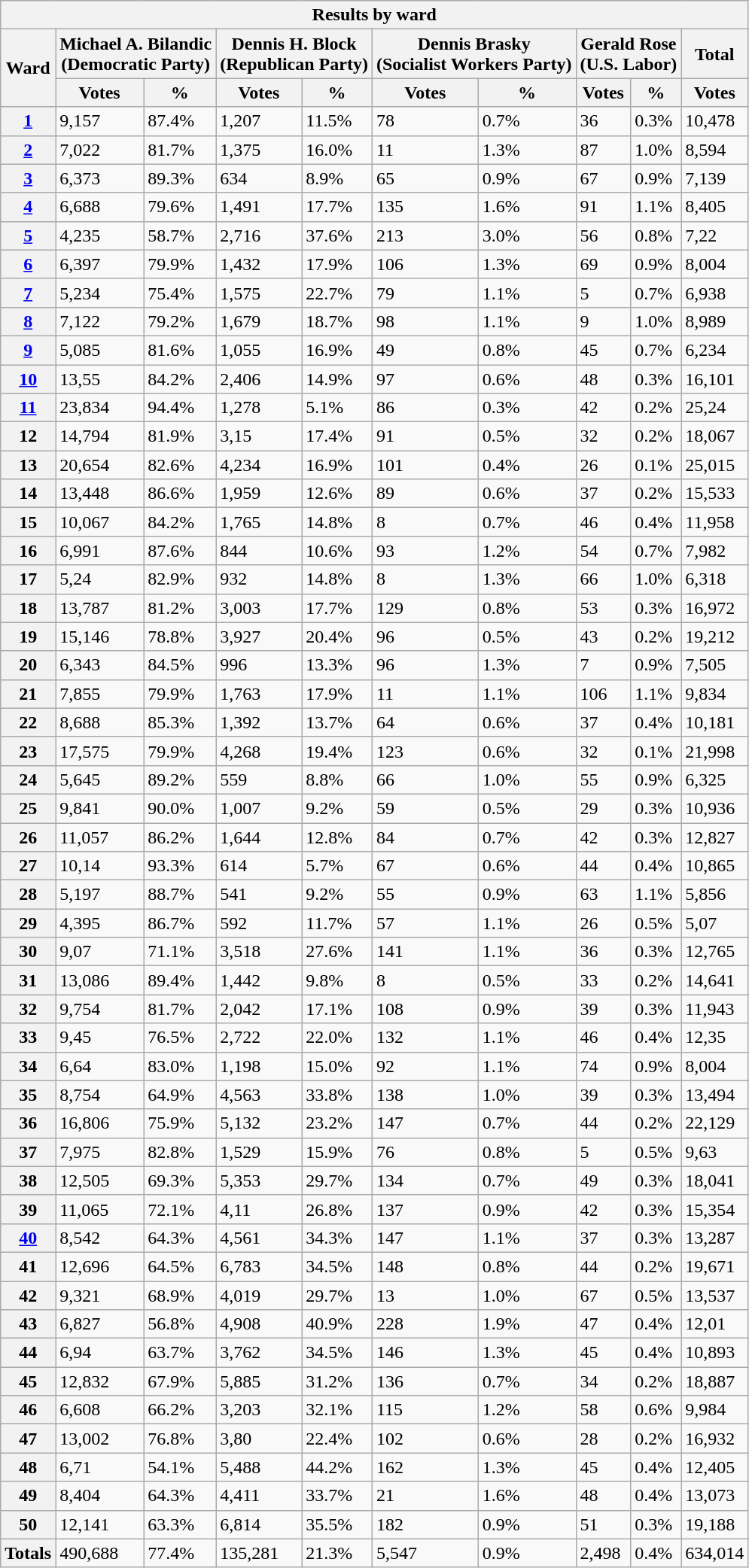<table class="wikitable sortable">
<tr>
<th colspan=10>Results by ward</th>
</tr>
<tr>
<th rowspan=2>Ward</th>
<th colspan=2>Michael A. Bilandic<br>(Democratic Party)</th>
<th colspan=2>Dennis H. Block<br>(Republican Party)</th>
<th colspan=2>Dennis Brasky<br>(Socialist Workers Party)</th>
<th colspan=2>Gerald Rose<br>(U.S. Labor)</th>
<th>Total</th>
</tr>
<tr>
<th>Votes</th>
<th>%</th>
<th>Votes</th>
<th>%</th>
<th>Votes</th>
<th>%</th>
<th>Votes</th>
<th>%</th>
<th>Votes</th>
</tr>
<tr>
<th><a href='#'>1</a></th>
<td>9,157</td>
<td>87.4%</td>
<td>1,207</td>
<td>11.5%</td>
<td>78</td>
<td>0.7%</td>
<td>36</td>
<td>0.3%</td>
<td>10,478</td>
</tr>
<tr>
<th><a href='#'>2</a></th>
<td>7,022</td>
<td>81.7%</td>
<td>1,375</td>
<td>16.0%</td>
<td>11</td>
<td>1.3%</td>
<td>87</td>
<td>1.0%</td>
<td>8,594</td>
</tr>
<tr>
<th><a href='#'>3</a></th>
<td>6,373</td>
<td>89.3%</td>
<td>634</td>
<td>8.9%</td>
<td>65</td>
<td>0.9%</td>
<td>67</td>
<td>0.9%</td>
<td>7,139</td>
</tr>
<tr>
<th><a href='#'>4</a></th>
<td>6,688</td>
<td>79.6%</td>
<td>1,491</td>
<td>17.7%</td>
<td>135</td>
<td>1.6%</td>
<td>91</td>
<td>1.1%</td>
<td>8,405</td>
</tr>
<tr>
<th><a href='#'>5</a></th>
<td>4,235</td>
<td>58.7%</td>
<td>2,716</td>
<td>37.6%</td>
<td>213</td>
<td>3.0%</td>
<td>56</td>
<td>0.8%</td>
<td>7,22</td>
</tr>
<tr>
<th><a href='#'>6</a></th>
<td>6,397</td>
<td>79.9%</td>
<td>1,432</td>
<td>17.9%</td>
<td>106</td>
<td>1.3%</td>
<td>69</td>
<td>0.9%</td>
<td>8,004</td>
</tr>
<tr>
<th><a href='#'>7</a></th>
<td>5,234</td>
<td>75.4%</td>
<td>1,575</td>
<td>22.7%</td>
<td>79</td>
<td>1.1%</td>
<td>5</td>
<td>0.7%</td>
<td>6,938</td>
</tr>
<tr>
<th><a href='#'>8</a></th>
<td>7,122</td>
<td>79.2%</td>
<td>1,679</td>
<td>18.7%</td>
<td>98</td>
<td>1.1%</td>
<td>9</td>
<td>1.0%</td>
<td>8,989</td>
</tr>
<tr>
<th><a href='#'>9</a></th>
<td>5,085</td>
<td>81.6%</td>
<td>1,055</td>
<td>16.9%</td>
<td>49</td>
<td>0.8%</td>
<td>45</td>
<td>0.7%</td>
<td>6,234</td>
</tr>
<tr>
<th><a href='#'>10</a></th>
<td>13,55</td>
<td>84.2%</td>
<td>2,406</td>
<td>14.9%</td>
<td>97</td>
<td>0.6%</td>
<td>48</td>
<td>0.3%</td>
<td>16,101</td>
</tr>
<tr>
<th><a href='#'>11</a></th>
<td>23,834</td>
<td>94.4%</td>
<td>1,278</td>
<td>5.1%</td>
<td>86</td>
<td>0.3%</td>
<td>42</td>
<td>0.2%</td>
<td>25,24</td>
</tr>
<tr>
<th>12</th>
<td>14,794</td>
<td>81.9%</td>
<td>3,15</td>
<td>17.4%</td>
<td>91</td>
<td>0.5%</td>
<td>32</td>
<td>0.2%</td>
<td>18,067</td>
</tr>
<tr>
<th>13</th>
<td>20,654</td>
<td>82.6%</td>
<td>4,234</td>
<td>16.9%</td>
<td>101</td>
<td>0.4%</td>
<td>26</td>
<td>0.1%</td>
<td>25,015</td>
</tr>
<tr>
<th>14</th>
<td>13,448</td>
<td>86.6%</td>
<td>1,959</td>
<td>12.6%</td>
<td>89</td>
<td>0.6%</td>
<td>37</td>
<td>0.2%</td>
<td>15,533</td>
</tr>
<tr>
<th>15</th>
<td>10,067</td>
<td>84.2%</td>
<td>1,765</td>
<td>14.8%</td>
<td>8</td>
<td>0.7%</td>
<td>46</td>
<td>0.4%</td>
<td>11,958</td>
</tr>
<tr>
<th>16</th>
<td>6,991</td>
<td>87.6%</td>
<td>844</td>
<td>10.6%</td>
<td>93</td>
<td>1.2%</td>
<td>54</td>
<td>0.7%</td>
<td>7,982</td>
</tr>
<tr>
<th>17</th>
<td>5,24</td>
<td>82.9%</td>
<td>932</td>
<td>14.8%</td>
<td>8</td>
<td>1.3%</td>
<td>66</td>
<td>1.0%</td>
<td>6,318</td>
</tr>
<tr>
<th>18</th>
<td>13,787</td>
<td>81.2%</td>
<td>3,003</td>
<td>17.7%</td>
<td>129</td>
<td>0.8%</td>
<td>53</td>
<td>0.3%</td>
<td>16,972</td>
</tr>
<tr>
<th>19</th>
<td>15,146</td>
<td>78.8%</td>
<td>3,927</td>
<td>20.4%</td>
<td>96</td>
<td>0.5%</td>
<td>43</td>
<td>0.2%</td>
<td>19,212</td>
</tr>
<tr>
<th>20</th>
<td>6,343</td>
<td>84.5%</td>
<td>996</td>
<td>13.3%</td>
<td>96</td>
<td>1.3%</td>
<td>7</td>
<td>0.9%</td>
<td>7,505</td>
</tr>
<tr>
<th>21</th>
<td>7,855</td>
<td>79.9%</td>
<td>1,763</td>
<td>17.9%</td>
<td>11</td>
<td>1.1%</td>
<td>106</td>
<td>1.1%</td>
<td>9,834</td>
</tr>
<tr>
<th>22</th>
<td>8,688</td>
<td>85.3%</td>
<td>1,392</td>
<td>13.7%</td>
<td>64</td>
<td>0.6%</td>
<td>37</td>
<td>0.4%</td>
<td>10,181</td>
</tr>
<tr>
<th>23</th>
<td>17,575</td>
<td>79.9%</td>
<td>4,268</td>
<td>19.4%</td>
<td>123</td>
<td>0.6%</td>
<td>32</td>
<td>0.1%</td>
<td>21,998</td>
</tr>
<tr>
<th>24</th>
<td>5,645</td>
<td>89.2%</td>
<td>559</td>
<td>8.8%</td>
<td>66</td>
<td>1.0%</td>
<td>55</td>
<td>0.9%</td>
<td>6,325</td>
</tr>
<tr>
<th>25</th>
<td>9,841</td>
<td>90.0%</td>
<td>1,007</td>
<td>9.2%</td>
<td>59</td>
<td>0.5%</td>
<td>29</td>
<td>0.3%</td>
<td>10,936</td>
</tr>
<tr>
<th>26</th>
<td>11,057</td>
<td>86.2%</td>
<td>1,644</td>
<td>12.8%</td>
<td>84</td>
<td>0.7%</td>
<td>42</td>
<td>0.3%</td>
<td>12,827</td>
</tr>
<tr>
<th>27</th>
<td>10,14</td>
<td>93.3%</td>
<td>614</td>
<td>5.7%</td>
<td>67</td>
<td>0.6%</td>
<td>44</td>
<td>0.4%</td>
<td>10,865</td>
</tr>
<tr>
<th>28</th>
<td>5,197</td>
<td>88.7%</td>
<td>541</td>
<td>9.2%</td>
<td>55</td>
<td>0.9%</td>
<td>63</td>
<td>1.1%</td>
<td>5,856</td>
</tr>
<tr>
<th>29</th>
<td>4,395</td>
<td>86.7%</td>
<td>592</td>
<td>11.7%</td>
<td>57</td>
<td>1.1%</td>
<td>26</td>
<td>0.5%</td>
<td>5,07</td>
</tr>
<tr>
<th>30</th>
<td>9,07</td>
<td>71.1%</td>
<td>3,518</td>
<td>27.6%</td>
<td>141</td>
<td>1.1%</td>
<td>36</td>
<td>0.3%</td>
<td>12,765</td>
</tr>
<tr>
<th>31</th>
<td>13,086</td>
<td>89.4%</td>
<td>1,442</td>
<td>9.8%</td>
<td>8</td>
<td>0.5%</td>
<td>33</td>
<td>0.2%</td>
<td>14,641</td>
</tr>
<tr>
<th>32</th>
<td>9,754</td>
<td>81.7%</td>
<td>2,042</td>
<td>17.1%</td>
<td>108</td>
<td>0.9%</td>
<td>39</td>
<td>0.3%</td>
<td>11,943</td>
</tr>
<tr>
<th>33</th>
<td>9,45</td>
<td>76.5%</td>
<td>2,722</td>
<td>22.0%</td>
<td>132</td>
<td>1.1%</td>
<td>46</td>
<td>0.4%</td>
<td>12,35</td>
</tr>
<tr>
<th>34</th>
<td>6,64</td>
<td>83.0%</td>
<td>1,198</td>
<td>15.0%</td>
<td>92</td>
<td>1.1%</td>
<td>74</td>
<td>0.9%</td>
<td>8,004</td>
</tr>
<tr>
<th>35</th>
<td>8,754</td>
<td>64.9%</td>
<td>4,563</td>
<td>33.8%</td>
<td>138</td>
<td>1.0%</td>
<td>39</td>
<td>0.3%</td>
<td>13,494</td>
</tr>
<tr>
<th>36</th>
<td>16,806</td>
<td>75.9%</td>
<td>5,132</td>
<td>23.2%</td>
<td>147</td>
<td>0.7%</td>
<td>44</td>
<td>0.2%</td>
<td>22,129</td>
</tr>
<tr>
<th>37</th>
<td>7,975</td>
<td>82.8%</td>
<td>1,529</td>
<td>15.9%</td>
<td>76</td>
<td>0.8%</td>
<td>5</td>
<td>0.5%</td>
<td>9,63</td>
</tr>
<tr>
<th>38</th>
<td>12,505</td>
<td>69.3%</td>
<td>5,353</td>
<td>29.7%</td>
<td>134</td>
<td>0.7%</td>
<td>49</td>
<td>0.3%</td>
<td>18,041</td>
</tr>
<tr>
<th>39</th>
<td>11,065</td>
<td>72.1%</td>
<td>4,11</td>
<td>26.8%</td>
<td>137</td>
<td>0.9%</td>
<td>42</td>
<td>0.3%</td>
<td>15,354</td>
</tr>
<tr>
<th><a href='#'>40</a></th>
<td>8,542</td>
<td>64.3%</td>
<td>4,561</td>
<td>34.3%</td>
<td>147</td>
<td>1.1%</td>
<td>37</td>
<td>0.3%</td>
<td>13,287</td>
</tr>
<tr>
<th>41</th>
<td>12,696</td>
<td>64.5%</td>
<td>6,783</td>
<td>34.5%</td>
<td>148</td>
<td>0.8%</td>
<td>44</td>
<td>0.2%</td>
<td>19,671</td>
</tr>
<tr>
<th>42</th>
<td>9,321</td>
<td>68.9%</td>
<td>4,019</td>
<td>29.7%</td>
<td>13</td>
<td>1.0%</td>
<td>67</td>
<td>0.5%</td>
<td>13,537</td>
</tr>
<tr>
<th>43</th>
<td>6,827</td>
<td>56.8%</td>
<td>4,908</td>
<td>40.9%</td>
<td>228</td>
<td>1.9%</td>
<td>47</td>
<td>0.4%</td>
<td>12,01</td>
</tr>
<tr>
<th>44</th>
<td>6,94</td>
<td>63.7%</td>
<td>3,762</td>
<td>34.5%</td>
<td>146</td>
<td>1.3%</td>
<td>45</td>
<td>0.4%</td>
<td>10,893</td>
</tr>
<tr>
<th>45</th>
<td>12,832</td>
<td>67.9%</td>
<td>5,885</td>
<td>31.2%</td>
<td>136</td>
<td>0.7%</td>
<td>34</td>
<td>0.2%</td>
<td>18,887</td>
</tr>
<tr>
<th>46</th>
<td>6,608</td>
<td>66.2%</td>
<td>3,203</td>
<td>32.1%</td>
<td>115</td>
<td>1.2%</td>
<td>58</td>
<td>0.6%</td>
<td>9,984</td>
</tr>
<tr>
<th>47</th>
<td>13,002</td>
<td>76.8%</td>
<td>3,80</td>
<td>22.4%</td>
<td>102</td>
<td>0.6%</td>
<td>28</td>
<td>0.2%</td>
<td>16,932</td>
</tr>
<tr>
<th>48</th>
<td>6,71</td>
<td>54.1%</td>
<td>5,488</td>
<td>44.2%</td>
<td>162</td>
<td>1.3%</td>
<td>45</td>
<td>0.4%</td>
<td>12,405</td>
</tr>
<tr>
<th>49</th>
<td>8,404</td>
<td>64.3%</td>
<td>4,411</td>
<td>33.7%</td>
<td>21</td>
<td>1.6%</td>
<td>48</td>
<td>0.4%</td>
<td>13,073</td>
</tr>
<tr>
<th>50</th>
<td>12,141</td>
<td>63.3%</td>
<td>6,814</td>
<td>35.5%</td>
<td>182</td>
<td>0.9%</td>
<td>51</td>
<td>0.3%</td>
<td>19,188</td>
</tr>
<tr>
<th>Totals</th>
<td>490,688</td>
<td>77.4%</td>
<td>135,281</td>
<td>21.3%</td>
<td>5,547</td>
<td>0.9%</td>
<td>2,498</td>
<td>0.4%</td>
<td>634,014</td>
</tr>
</table>
